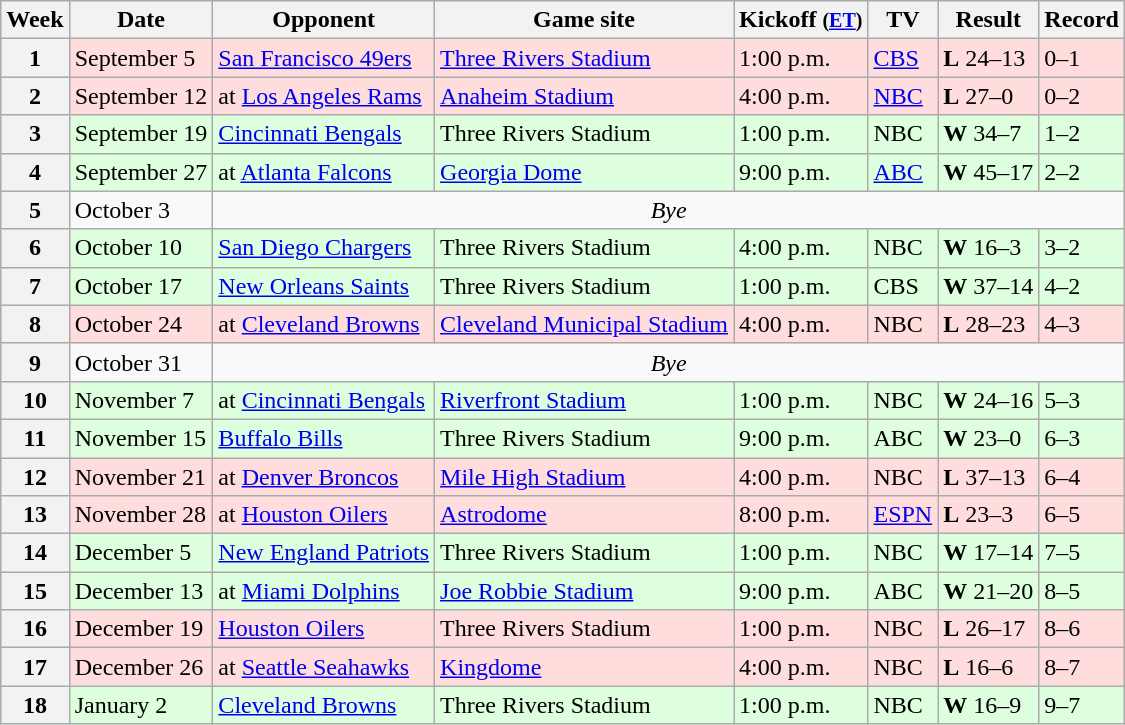<table class="wikitable">
<tr>
<th>Week</th>
<th>Date</th>
<th>Opponent</th>
<th>Game site</th>
<th>Kickoff <small>(<a href='#'>ET</a>)</small></th>
<th>TV</th>
<th>Result</th>
<th>Record</th>
</tr>
<tr style="background:#ffdddd;">
<th>1</th>
<td>September 5</td>
<td><a href='#'>San Francisco 49ers</a></td>
<td><a href='#'>Three Rivers Stadium</a></td>
<td>1:00 p.m.</td>
<td><a href='#'>CBS</a></td>
<td><strong>L</strong> 24–13</td>
<td>0–1</td>
</tr>
<tr style="background:#ffdddd;">
<th>2</th>
<td>September 12</td>
<td>at <a href='#'>Los Angeles Rams</a></td>
<td><a href='#'>Anaheim Stadium</a></td>
<td>4:00 p.m.</td>
<td><a href='#'>NBC</a></td>
<td><strong>L</strong> 27–0</td>
<td>0–2</td>
</tr>
<tr style="background: #ddffdd;">
<th>3</th>
<td>September 19</td>
<td><a href='#'>Cincinnati Bengals</a></td>
<td>Three Rivers Stadium</td>
<td>1:00 p.m.</td>
<td>NBC</td>
<td><strong>W</strong> 34–7</td>
<td>1–2</td>
</tr>
<tr style="background: #ddffdd;">
<th>4</th>
<td>September 27</td>
<td>at <a href='#'>Atlanta Falcons</a></td>
<td><a href='#'>Georgia Dome</a></td>
<td>9:00 p.m.</td>
<td><a href='#'>ABC</a></td>
<td><strong>W</strong> 45–17</td>
<td>2–2</td>
</tr>
<tr>
<th>5</th>
<td>October 3</td>
<td colspan=6 align="center"><em>Bye</em></td>
</tr>
<tr style="background: #ddffdd;">
<th>6</th>
<td>October 10</td>
<td><a href='#'>San Diego Chargers</a></td>
<td>Three Rivers Stadium</td>
<td>4:00 p.m.</td>
<td>NBC</td>
<td><strong>W</strong> 16–3</td>
<td>3–2</td>
</tr>
<tr style="background: #ddffdd;">
<th>7</th>
<td>October 17</td>
<td><a href='#'>New Orleans Saints</a></td>
<td>Three Rivers Stadium</td>
<td>1:00 p.m.</td>
<td>CBS</td>
<td><strong>W</strong> 37–14</td>
<td>4–2</td>
</tr>
<tr style="background:#ffdddd;">
<th>8</th>
<td>October 24</td>
<td>at <a href='#'>Cleveland Browns</a></td>
<td><a href='#'>Cleveland Municipal Stadium</a></td>
<td>4:00 p.m.</td>
<td>NBC</td>
<td><strong>L</strong> 28–23</td>
<td>4–3</td>
</tr>
<tr>
<th>9</th>
<td>October 31</td>
<td colspan=6 align="center"><em>Bye</em></td>
</tr>
<tr style="background: #ddffdd;">
<th>10</th>
<td>November 7</td>
<td>at <a href='#'>Cincinnati Bengals</a></td>
<td><a href='#'>Riverfront Stadium</a></td>
<td>1:00 p.m.</td>
<td>NBC</td>
<td><strong>W</strong> 24–16</td>
<td>5–3</td>
</tr>
<tr style="background: #ddffdd;">
<th>11</th>
<td>November 15</td>
<td><a href='#'>Buffalo Bills</a></td>
<td>Three Rivers Stadium</td>
<td>9:00 p.m.</td>
<td>ABC</td>
<td><strong>W</strong> 23–0</td>
<td>6–3</td>
</tr>
<tr style="background:#ffdddd;">
<th>12</th>
<td>November 21</td>
<td>at <a href='#'>Denver Broncos</a></td>
<td><a href='#'>Mile High Stadium</a></td>
<td>4:00 p.m.</td>
<td>NBC</td>
<td><strong>L</strong> 37–13</td>
<td>6–4</td>
</tr>
<tr style="background:#ffdddd;">
<th>13</th>
<td>November 28</td>
<td>at <a href='#'>Houston Oilers</a></td>
<td><a href='#'>Astrodome</a></td>
<td>8:00 p.m.</td>
<td><a href='#'>ESPN</a></td>
<td><strong>L</strong> 23–3</td>
<td>6–5</td>
</tr>
<tr style="background: #ddffdd;">
<th>14</th>
<td>December 5</td>
<td><a href='#'>New England Patriots</a></td>
<td>Three Rivers Stadium</td>
<td>1:00 p.m.</td>
<td>NBC</td>
<td><strong>W</strong> 17–14</td>
<td>7–5</td>
</tr>
<tr style="background: #ddffdd;">
<th>15</th>
<td>December 13</td>
<td>at <a href='#'>Miami Dolphins</a></td>
<td><a href='#'>Joe Robbie Stadium</a></td>
<td>9:00 p.m.</td>
<td>ABC</td>
<td><strong>W</strong> 21–20</td>
<td>8–5</td>
</tr>
<tr style="background:#ffdddd;">
<th>16</th>
<td>December 19</td>
<td><a href='#'>Houston Oilers</a></td>
<td>Three Rivers Stadium</td>
<td>1:00 p.m.</td>
<td>NBC</td>
<td><strong>L</strong> 26–17</td>
<td>8–6</td>
</tr>
<tr style="background:#ffdddd;">
<th>17</th>
<td>December 26</td>
<td>at <a href='#'>Seattle Seahawks</a></td>
<td><a href='#'>Kingdome</a></td>
<td>4:00 p.m.</td>
<td>NBC</td>
<td><strong>L</strong> 16–6</td>
<td>8–7</td>
</tr>
<tr style="background: #ddffdd;">
<th>18</th>
<td>January 2</td>
<td><a href='#'>Cleveland Browns</a></td>
<td>Three Rivers Stadium</td>
<td>1:00 p.m.</td>
<td>NBC</td>
<td><strong>W</strong> 16–9</td>
<td>9–7</td>
</tr>
</table>
